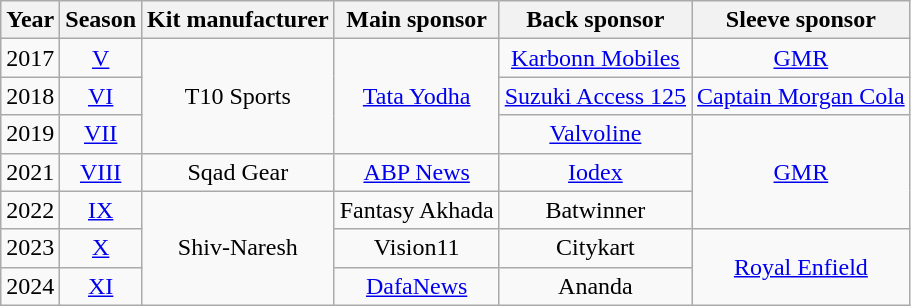<table class="wikitable sortable" style="text-align: center; font-size: 100%" align="center" width:"80%">
<tr>
<th>Year</th>
<th>Season</th>
<th>Kit manufacturer</th>
<th>Main sponsor</th>
<th>Back sponsor</th>
<th>Sleeve sponsor</th>
</tr>
<tr>
<td>2017</td>
<td><a href='#'>V</a></td>
<td rowspan="3">T10 Sports</td>
<td rowspan="3"><a href='#'>Tata Yodha</a></td>
<td><a href='#'>Karbonn Mobiles</a></td>
<td><a href='#'>GMR</a></td>
</tr>
<tr>
<td>2018</td>
<td><a href='#'>VI</a></td>
<td><a href='#'>Suzuki Access 125</a></td>
<td><a href='#'>Captain Morgan Cola</a></td>
</tr>
<tr>
<td>2019</td>
<td><a href='#'>VII</a></td>
<td><a href='#'>Valvoline</a></td>
<td rowspan="3"><a href='#'>GMR</a></td>
</tr>
<tr>
<td>2021</td>
<td><a href='#'>VIII</a></td>
<td>Sqad Gear</td>
<td><a href='#'>ABP News</a></td>
<td><a href='#'>Iodex</a></td>
</tr>
<tr>
<td>2022</td>
<td><a href='#'>IX</a></td>
<td rowspan="3">Shiv-Naresh</td>
<td>Fantasy Akhada</td>
<td>Batwinner</td>
</tr>
<tr>
<td>2023</td>
<td><a href='#'>X</a></td>
<td>Vision11</td>
<td>Citykart</td>
<td rowspan="2"><a href='#'>Royal Enfield</a></td>
</tr>
<tr>
<td>2024</td>
<td><a href='#'>XI</a></td>
<td><a href='#'>DafaNews</a></td>
<td>Ananda</td>
</tr>
</table>
